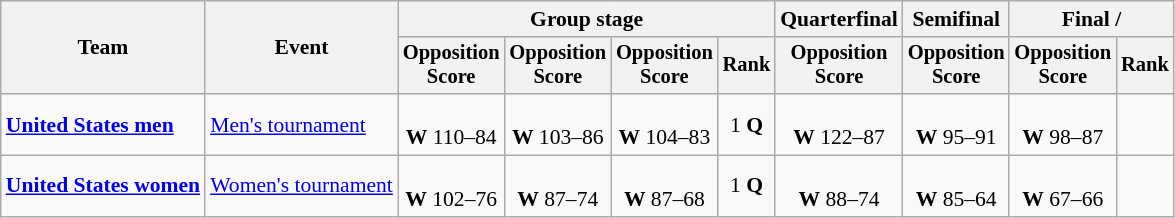<table class=wikitable style=font-size:90%;text-align:center>
<tr>
<th rowspan=2>Team</th>
<th rowspan=2>Event</th>
<th colspan=4>Group stage</th>
<th>Quarterfinal</th>
<th>Semifinal</th>
<th colspan=2>Final / </th>
</tr>
<tr style=font-size:95%>
<th>Opposition<br>Score</th>
<th>Opposition<br>Score</th>
<th>Opposition<br>Score</th>
<th>Rank</th>
<th>Opposition<br>Score</th>
<th>Opposition<br>Score</th>
<th>Opposition<br>Score</th>
<th>Rank</th>
</tr>
<tr>
<td align=left><strong><a href='#'>United States men</a></strong></td>
<td align=left><a href='#'>Men's tournament</a></td>
<td><br><strong>W</strong> 110–84</td>
<td><br><strong>W</strong> 103–86</td>
<td><br><strong>W</strong> 104–83</td>
<td>1 <strong>Q</strong></td>
<td><br><strong>W</strong> 122–87</td>
<td><br><strong>W</strong> 95–91</td>
<td><br><strong>W</strong> 98–87</td>
<td></td>
</tr>
<tr>
<td align=left><strong><a href='#'>United States women</a></strong></td>
<td align=left><a href='#'>Women's tournament</a></td>
<td><br><strong>W</strong> 102–76</td>
<td><br><strong>W</strong> 87–74</td>
<td><br><strong>W</strong> 87–68</td>
<td>1 <strong>Q</strong></td>
<td><br><strong>W</strong> 88–74</td>
<td><br><strong>W</strong> 85–64</td>
<td><br><strong>W</strong> 67–66</td>
<td></td>
</tr>
</table>
